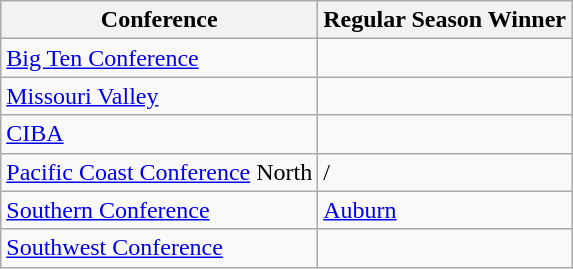<table class="wikitable">
<tr>
<th>Conference</th>
<th>Regular Season Winner</th>
</tr>
<tr>
<td><a href='#'>Big Ten Conference</a></td>
<td></td>
</tr>
<tr>
<td><a href='#'>Missouri Valley</a></td>
<td></td>
</tr>
<tr>
<td><a href='#'>CIBA</a></td>
<td></td>
</tr>
<tr>
<td><a href='#'>Pacific Coast Conference</a> North</td>
<td>/</td>
</tr>
<tr>
<td><a href='#'>Southern Conference</a></td>
<td><a href='#'>Auburn</a></td>
</tr>
<tr>
<td><a href='#'>Southwest Conference</a></td>
<td></td>
</tr>
</table>
